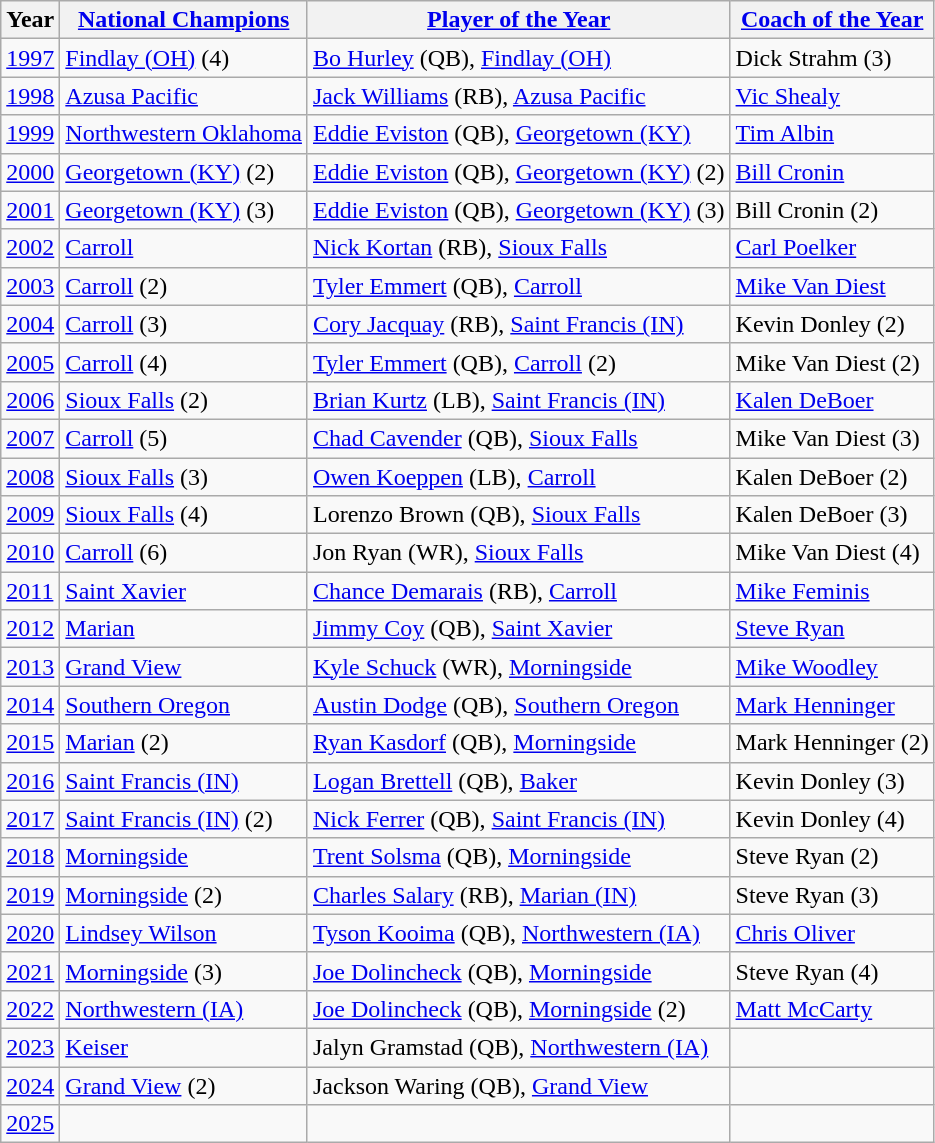<table class="wikitable">
<tr>
<th>Year</th>
<th><a href='#'>National Champions</a></th>
<th><a href='#'>Player of the Year</a></th>
<th><a href='#'>Coach of the Year</a></th>
</tr>
<tr>
<td><a href='#'>1997</a></td>
<td><a href='#'>Findlay (OH)</a> (4)</td>
<td><a href='#'>Bo Hurley</a> (QB), <a href='#'>Findlay (OH)</a></td>
<td>Dick Strahm (3)</td>
</tr>
<tr>
<td><a href='#'>1998</a></td>
<td><a href='#'>Azusa Pacific</a></td>
<td><a href='#'>Jack Williams</a> (RB), <a href='#'>Azusa Pacific</a></td>
<td><a href='#'>Vic Shealy</a></td>
</tr>
<tr>
<td><a href='#'>1999</a></td>
<td><a href='#'>Northwestern Oklahoma</a></td>
<td><a href='#'>Eddie Eviston</a> (QB), <a href='#'>Georgetown (KY)</a></td>
<td><a href='#'>Tim Albin</a></td>
</tr>
<tr>
<td><a href='#'>2000</a></td>
<td><a href='#'>Georgetown (KY)</a> (2)</td>
<td><a href='#'>Eddie Eviston</a> (QB), <a href='#'>Georgetown (KY)</a> (2)</td>
<td><a href='#'>Bill Cronin</a></td>
</tr>
<tr>
<td><a href='#'>2001</a></td>
<td><a href='#'>Georgetown (KY)</a> (3)</td>
<td><a href='#'>Eddie Eviston</a> (QB), <a href='#'>Georgetown (KY)</a> (3)</td>
<td>Bill Cronin (2)</td>
</tr>
<tr>
<td><a href='#'>2002</a></td>
<td><a href='#'>Carroll</a></td>
<td><a href='#'>Nick Kortan</a> (RB), <a href='#'>Sioux Falls</a></td>
<td><a href='#'>Carl Poelker</a></td>
</tr>
<tr>
<td><a href='#'>2003</a></td>
<td><a href='#'>Carroll</a> (2)</td>
<td><a href='#'>Tyler Emmert</a> (QB), <a href='#'>Carroll</a></td>
<td><a href='#'>Mike Van Diest</a></td>
</tr>
<tr>
<td><a href='#'>2004</a></td>
<td><a href='#'>Carroll</a> (3)</td>
<td><a href='#'>Cory Jacquay</a> (RB), <a href='#'>Saint Francis (IN)</a></td>
<td>Kevin Donley (2)</td>
</tr>
<tr>
<td><a href='#'>2005</a></td>
<td><a href='#'>Carroll</a> (4)</td>
<td><a href='#'>Tyler Emmert</a> (QB), <a href='#'>Carroll</a> (2)</td>
<td>Mike Van Diest (2)</td>
</tr>
<tr>
<td><a href='#'>2006</a></td>
<td><a href='#'>Sioux Falls</a> (2)</td>
<td><a href='#'>Brian Kurtz</a> (LB), <a href='#'>Saint Francis (IN)</a></td>
<td><a href='#'>Kalen DeBoer</a></td>
</tr>
<tr>
<td><a href='#'>2007</a></td>
<td><a href='#'>Carroll</a> (5)</td>
<td><a href='#'>Chad Cavender</a> (QB), <a href='#'>Sioux Falls</a></td>
<td>Mike Van Diest (3)</td>
</tr>
<tr>
<td><a href='#'>2008</a></td>
<td><a href='#'>Sioux Falls</a> (3)</td>
<td><a href='#'>Owen Koeppen</a> (LB), <a href='#'>Carroll</a></td>
<td>Kalen DeBoer (2)</td>
</tr>
<tr>
<td><a href='#'>2009</a></td>
<td><a href='#'>Sioux Falls</a> (4)</td>
<td>Lorenzo Brown (QB), <a href='#'>Sioux Falls</a></td>
<td>Kalen DeBoer (3)</td>
</tr>
<tr>
<td><a href='#'>2010</a></td>
<td><a href='#'>Carroll</a> (6)</td>
<td>Jon Ryan (WR), <a href='#'>Sioux Falls</a></td>
<td>Mike Van Diest (4)</td>
</tr>
<tr>
<td><a href='#'>2011</a></td>
<td><a href='#'>Saint Xavier</a></td>
<td><a href='#'>Chance Demarais</a> (RB), <a href='#'>Carroll</a></td>
<td><a href='#'>Mike Feminis</a></td>
</tr>
<tr>
<td><a href='#'>2012</a></td>
<td><a href='#'>Marian</a></td>
<td><a href='#'>Jimmy Coy</a> (QB), <a href='#'>Saint Xavier</a></td>
<td><a href='#'>Steve Ryan</a></td>
</tr>
<tr>
<td><a href='#'>2013</a></td>
<td><a href='#'>Grand View</a></td>
<td><a href='#'>Kyle Schuck</a> (WR), <a href='#'>Morningside</a></td>
<td><a href='#'>Mike Woodley</a></td>
</tr>
<tr>
<td><a href='#'>2014</a></td>
<td><a href='#'>Southern Oregon</a></td>
<td><a href='#'>Austin Dodge</a> (QB), <a href='#'>Southern Oregon</a></td>
<td><a href='#'>Mark Henninger</a></td>
</tr>
<tr>
<td><a href='#'>2015</a></td>
<td><a href='#'>Marian</a> (2)</td>
<td><a href='#'>Ryan Kasdorf</a> (QB), <a href='#'>Morningside</a></td>
<td>Mark Henninger (2)</td>
</tr>
<tr>
<td><a href='#'>2016</a></td>
<td><a href='#'>Saint Francis (IN)</a></td>
<td><a href='#'>Logan Brettell</a> (QB), <a href='#'>Baker</a></td>
<td>Kevin Donley (3)</td>
</tr>
<tr>
<td><a href='#'>2017</a></td>
<td><a href='#'>Saint Francis (IN)</a> (2)</td>
<td><a href='#'>Nick Ferrer</a> (QB), <a href='#'>Saint Francis (IN)</a></td>
<td>Kevin Donley (4)</td>
</tr>
<tr>
<td><a href='#'>2018</a></td>
<td><a href='#'>Morningside</a></td>
<td><a href='#'>Trent Solsma</a> (QB), <a href='#'>Morningside</a></td>
<td>Steve Ryan (2)</td>
</tr>
<tr>
<td><a href='#'>2019</a></td>
<td><a href='#'>Morningside</a> (2)</td>
<td><a href='#'>Charles Salary</a> (RB), <a href='#'>Marian (IN)</a></td>
<td>Steve Ryan (3)</td>
</tr>
<tr>
<td><a href='#'>2020</a></td>
<td><a href='#'>Lindsey Wilson</a></td>
<td><a href='#'>Tyson Kooima</a> (QB), <a href='#'>Northwestern (IA)</a></td>
<td><a href='#'>Chris Oliver</a></td>
</tr>
<tr>
<td><a href='#'>2021</a></td>
<td><a href='#'>Morningside</a> (3)</td>
<td><a href='#'>Joe Dolincheck</a> (QB), <a href='#'>Morningside</a></td>
<td>Steve Ryan (4)</td>
</tr>
<tr>
<td><a href='#'>2022</a></td>
<td><a href='#'>Northwestern (IA)</a></td>
<td><a href='#'>Joe Dolincheck</a> (QB), <a href='#'>Morningside</a> (2)</td>
<td><a href='#'>Matt McCarty</a></td>
</tr>
<tr>
<td><a href='#'>2023</a></td>
<td><a href='#'>Keiser</a></td>
<td>Jalyn Gramstad (QB), <a href='#'>Northwestern (IA)</a></td>
<td></td>
</tr>
<tr>
<td><a href='#'>2024</a></td>
<td><a href='#'>Grand View</a> (2)</td>
<td>Jackson Waring (QB), <a href='#'>Grand View</a></td>
<td></td>
</tr>
<tr>
<td><a href='#'>2025</a></td>
<td></td>
<td></td>
<td></td>
</tr>
</table>
